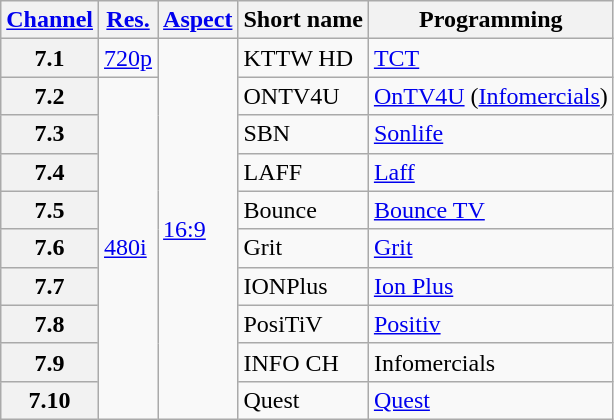<table class="wikitable">
<tr>
<th scope = "col"><a href='#'>Channel</a></th>
<th scope = "col"><a href='#'>Res.</a></th>
<th scope = "col"><a href='#'>Aspect</a></th>
<th scope = "col">Short name</th>
<th scope = "col">Programming</th>
</tr>
<tr>
<th scope = "row">7.1</th>
<td><a href='#'>720p</a></td>
<td rowspan="10"><a href='#'>16:9</a></td>
<td>KTTW HD</td>
<td><a href='#'>TCT</a></td>
</tr>
<tr>
<th scope = "row">7.2</th>
<td rowspan="9"><a href='#'>480i</a></td>
<td>ONTV4U</td>
<td><a href='#'>OnTV4U</a> (<a href='#'>Infomercials</a>)</td>
</tr>
<tr>
<th scope = "row">7.3</th>
<td>SBN</td>
<td><a href='#'>Sonlife</a></td>
</tr>
<tr>
<th scope = "row">7.4</th>
<td>LAFF</td>
<td><a href='#'>Laff</a></td>
</tr>
<tr>
<th scope = "row">7.5</th>
<td>Bounce</td>
<td><a href='#'>Bounce TV</a></td>
</tr>
<tr>
<th scope = "row">7.6</th>
<td>Grit</td>
<td><a href='#'>Grit</a></td>
</tr>
<tr>
<th scope = "row">7.7</th>
<td>IONPlus</td>
<td><a href='#'>Ion Plus</a></td>
</tr>
<tr>
<th scope = "row">7.8</th>
<td>PosiTiV</td>
<td><a href='#'>Positiv</a></td>
</tr>
<tr>
<th scope = "row">7.9</th>
<td>INFO CH</td>
<td>Infomercials</td>
</tr>
<tr>
<th scope = "row">7.10</th>
<td>Quest</td>
<td><a href='#'>Quest</a></td>
</tr>
</table>
